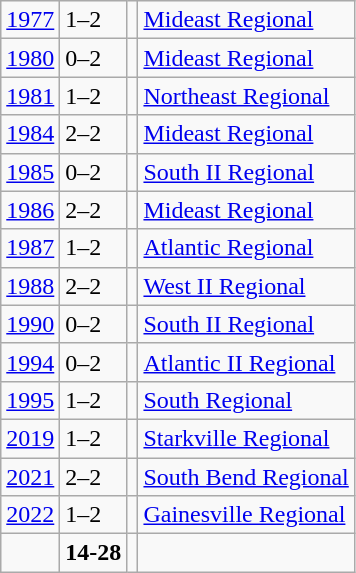<table class="wikitable">
<tr>
<td><a href='#'>1977</a></td>
<td>1–2</td>
<td></td>
<td><a href='#'>Mideast Regional</a></td>
</tr>
<tr>
<td><a href='#'>1980</a></td>
<td>0–2</td>
<td></td>
<td><a href='#'>Mideast Regional</a></td>
</tr>
<tr>
<td><a href='#'>1981</a></td>
<td>1–2</td>
<td></td>
<td><a href='#'>Northeast Regional</a></td>
</tr>
<tr>
<td><a href='#'>1984</a></td>
<td>2–2</td>
<td></td>
<td><a href='#'>Mideast Regional</a></td>
</tr>
<tr>
<td><a href='#'>1985</a></td>
<td>0–2</td>
<td></td>
<td><a href='#'>South II Regional</a></td>
</tr>
<tr>
<td><a href='#'>1986</a></td>
<td>2–2</td>
<td></td>
<td><a href='#'>Mideast Regional</a></td>
</tr>
<tr>
<td><a href='#'>1987</a></td>
<td>1–2</td>
<td></td>
<td><a href='#'>Atlantic Regional</a></td>
</tr>
<tr>
<td><a href='#'>1988</a></td>
<td>2–2</td>
<td></td>
<td><a href='#'>West II Regional</a></td>
</tr>
<tr>
<td><a href='#'>1990</a></td>
<td>0–2</td>
<td></td>
<td><a href='#'>South II Regional</a></td>
</tr>
<tr>
<td><a href='#'>1994</a></td>
<td>0–2</td>
<td></td>
<td><a href='#'>Atlantic II Regional</a></td>
</tr>
<tr>
<td><a href='#'>1995</a></td>
<td>1–2</td>
<td></td>
<td><a href='#'>South Regional</a></td>
</tr>
<tr>
<td><a href='#'>2019</a></td>
<td>1–2</td>
<td></td>
<td><a href='#'>Starkville Regional</a></td>
</tr>
<tr>
<td><a href='#'>2021</a></td>
<td>2–2</td>
<td></td>
<td><a href='#'>South Bend Regional</a></td>
</tr>
<tr>
<td><a href='#'>2022</a></td>
<td>1–2</td>
<td></td>
<td><a href='#'>Gainesville Regional</a></td>
</tr>
<tr>
<td></td>
<td><strong>14-28</strong></td>
<td><strong></strong></td>
<td></td>
</tr>
</table>
